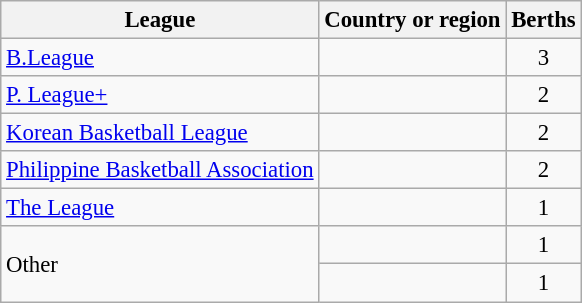<table class="wikitable" style="font-size:95%;">
<tr>
<th>League</th>
<th>Country or region</th>
<th>Berths</th>
</tr>
<tr>
<td><a href='#'>B.League</a></td>
<td></td>
<td align=center>3</td>
</tr>
<tr>
<td><a href='#'>P. League+</a></td>
<td></td>
<td align=center>2</td>
</tr>
<tr>
<td><a href='#'>Korean Basketball League</a></td>
<td></td>
<td align=center>2</td>
</tr>
<tr>
<td><a href='#'>Philippine Basketball Association</a></td>
<td></td>
<td align=center>2</td>
</tr>
<tr>
<td><a href='#'>The League</a></td>
<td></td>
<td align=center>1</td>
</tr>
<tr>
<td rowspan=2>Other</td>
<td></td>
<td align=center>1</td>
</tr>
<tr>
<td></td>
<td align=center>1</td>
</tr>
</table>
